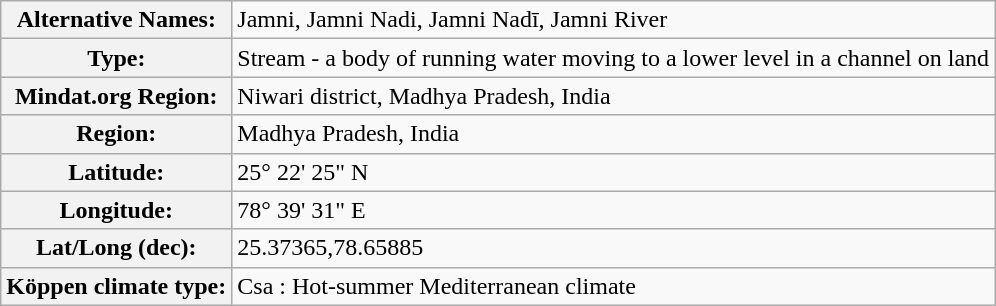<table class="wikitable">
<tr>
<th>Alternative Names:</th>
<td>Jamni, Jamni Nadi, Jamni Nadī, Jamni River</td>
</tr>
<tr>
<th>Type:</th>
<td>Stream - a body of running water moving to a lower level in a channel on land</td>
</tr>
<tr>
<th>Mindat.org Region:</th>
<td>Niwari district, Madhya Pradesh, India</td>
</tr>
<tr>
<th>Region:</th>
<td>Madhya Pradesh, India</td>
</tr>
<tr>
<th>Latitude:</th>
<td>25° 22' 25" N</td>
</tr>
<tr>
<th>Longitude:</th>
<td>78° 39' 31" E</td>
</tr>
<tr>
<th>Lat/Long (dec):</th>
<td>25.37365,78.65885</td>
</tr>
<tr>
<th>Köppen climate type:</th>
<td>Csa : Hot-summer Mediterranean climate</td>
</tr>
</table>
